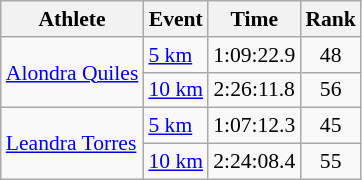<table class="wikitable" style="font-size:90%; text-align:center">
<tr>
<th>Athlete</th>
<th>Event</th>
<th>Time</th>
<th>Rank</th>
</tr>
<tr>
<td align=left rowspan=2><a href='#'>Alondra Quiles</a></td>
<td align=left><a href='#'>5 km</a></td>
<td>1:09:22.9</td>
<td>48</td>
</tr>
<tr>
<td align=left><a href='#'>10 km</a></td>
<td>2:26:11.8</td>
<td>56</td>
</tr>
<tr>
<td align=left rowspan=2><a href='#'>Leandra Torres</a></td>
<td align=left><a href='#'>5 km</a></td>
<td>1:07:12.3</td>
<td>45</td>
</tr>
<tr>
<td align=left><a href='#'>10 km</a></td>
<td>2:24:08.4</td>
<td>55</td>
</tr>
</table>
